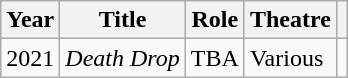<table class="wikitable">
<tr>
<th>Year</th>
<th>Title</th>
<th>Role</th>
<th>Theatre</th>
<th></th>
</tr>
<tr>
<td>2021</td>
<td><em>Death Drop</em></td>
<td>TBA</td>
<td>Various</td>
<td style="text-align: center;"></td>
</tr>
</table>
